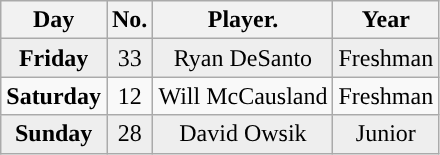<table class="wikitable non-sortable">
<tr>
<th style="text-align:center; ">Day</th>
<th style="text-align:center; ">No.</th>
<th style="text-align:center; ">Player.</th>
<th style="text-align:center; ">Year</th>
</tr>
<tr style="background:#eeeeee;text-align:center;">
<td><strong>Friday</strong></td>
<td>33</td>
<td>Ryan DeSanto</td>
<td>Freshman</td>
</tr>
<tr style="text-align:center;">
<td><strong>Saturday</strong></td>
<td>12</td>
<td>Will McCausland</td>
<td>Freshman</td>
</tr>
<tr style="background:#eeeeee;text-align:center;">
<td><strong>Sunday</strong></td>
<td>28</td>
<td>David Owsik</td>
<td>Junior</td>
</tr>
</table>
